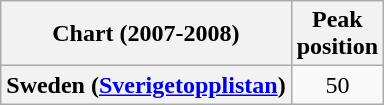<table class="wikitable plainrowheaders" style="text-align:center">
<tr>
<th scope="col">Chart (2007-2008)</th>
<th scope="col">Peak<br>position</th>
</tr>
<tr>
<th scope="row">Sweden (<a href='#'>Sverigetopplistan</a>)</th>
<td>50</td>
</tr>
</table>
